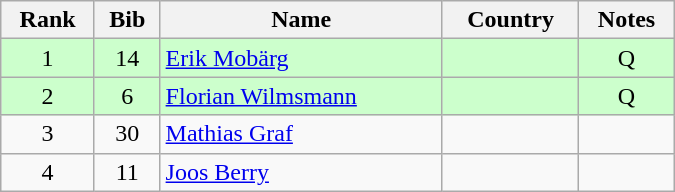<table class="wikitable" style="text-align:center; width:450px">
<tr>
<th>Rank</th>
<th>Bib</th>
<th>Name</th>
<th>Country</th>
<th>Notes</th>
</tr>
<tr bgcolor=ccffcc>
<td>1</td>
<td>14</td>
<td align=left><a href='#'>Erik Mobärg</a></td>
<td align=left></td>
<td>Q</td>
</tr>
<tr bgcolor=ccffcc>
<td>2</td>
<td>6</td>
<td align=left><a href='#'>Florian Wilmsmann</a></td>
<td align=left></td>
<td>Q</td>
</tr>
<tr>
<td>3</td>
<td>30</td>
<td align=left><a href='#'>Mathias Graf</a></td>
<td align=left></td>
<td></td>
</tr>
<tr>
<td>4</td>
<td>11</td>
<td align=left><a href='#'>Joos Berry</a></td>
<td align=left></td>
<td></td>
</tr>
</table>
